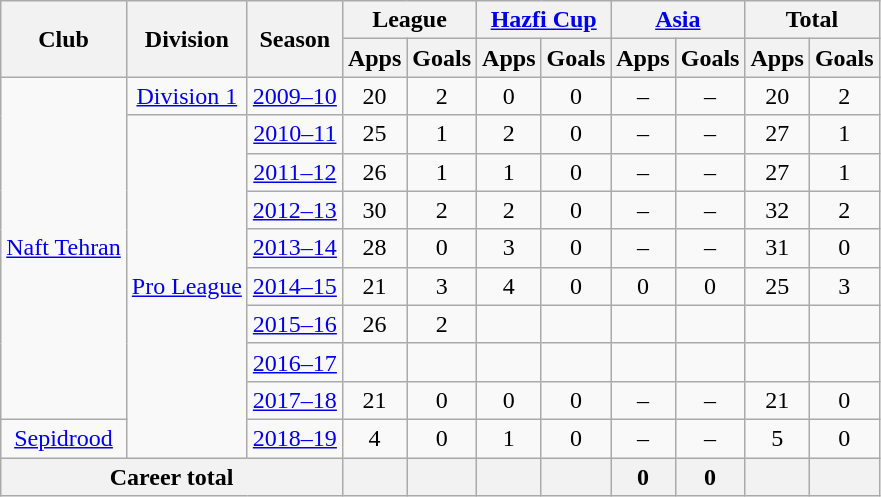<table class="wikitable" style="text-align: center;">
<tr>
<th rowspan="2">Club</th>
<th rowspan="2">Division</th>
<th rowspan="2">Season</th>
<th colspan="2">League</th>
<th colspan="2"><a href='#'>Hazfi Cup</a></th>
<th colspan="2"><a href='#'>Asia</a></th>
<th colspan="2">Total</th>
</tr>
<tr>
<th>Apps</th>
<th>Goals</th>
<th>Apps</th>
<th>Goals</th>
<th>Apps</th>
<th>Goals</th>
<th>Apps</th>
<th>Goals</th>
</tr>
<tr>
<td rowspan="9"><a href='#'>Naft Tehran</a></td>
<td><a href='#'>Division 1</a></td>
<td><a href='#'>2009–10</a></td>
<td>20</td>
<td>2</td>
<td>0</td>
<td>0</td>
<td>–</td>
<td>–</td>
<td>20</td>
<td>2</td>
</tr>
<tr>
<td rowspan="9"><a href='#'>Pro League</a></td>
<td><a href='#'>2010–11</a></td>
<td>25</td>
<td>1</td>
<td>2</td>
<td>0</td>
<td>–</td>
<td>–</td>
<td>27</td>
<td>1</td>
</tr>
<tr>
<td><a href='#'>2011–12</a></td>
<td>26</td>
<td>1</td>
<td>1</td>
<td>0</td>
<td>–</td>
<td>–</td>
<td>27</td>
<td>1</td>
</tr>
<tr>
<td><a href='#'>2012–13</a></td>
<td>30</td>
<td>2</td>
<td>2</td>
<td>0</td>
<td>–</td>
<td>–</td>
<td>32</td>
<td>2</td>
</tr>
<tr>
<td><a href='#'>2013–14</a></td>
<td>28</td>
<td>0</td>
<td>3</td>
<td>0</td>
<td>–</td>
<td>–</td>
<td>31</td>
<td>0</td>
</tr>
<tr>
<td><a href='#'>2014–15</a></td>
<td>21</td>
<td>3</td>
<td>4</td>
<td>0</td>
<td>0</td>
<td>0</td>
<td>25</td>
<td>3</td>
</tr>
<tr>
<td><a href='#'>2015–16</a></td>
<td>26</td>
<td>2</td>
<td></td>
<td></td>
<td></td>
<td></td>
<td></td>
<td></td>
</tr>
<tr>
<td><a href='#'>2016–17</a></td>
<td></td>
<td></td>
<td></td>
<td></td>
<td></td>
<td></td>
<td></td>
<td></td>
</tr>
<tr>
<td><a href='#'>2017–18</a></td>
<td>21</td>
<td>0</td>
<td>0</td>
<td>0</td>
<td>–</td>
<td>–</td>
<td>21</td>
<td>0</td>
</tr>
<tr>
<td><a href='#'>Sepidrood</a></td>
<td><a href='#'>2018–19</a></td>
<td>4</td>
<td>0</td>
<td>1</td>
<td>0</td>
<td>–</td>
<td>–</td>
<td>5</td>
<td>0</td>
</tr>
<tr>
<th colspan=3>Career total</th>
<th></th>
<th></th>
<th></th>
<th></th>
<th>0</th>
<th>0</th>
<th></th>
<th></th>
</tr>
</table>
